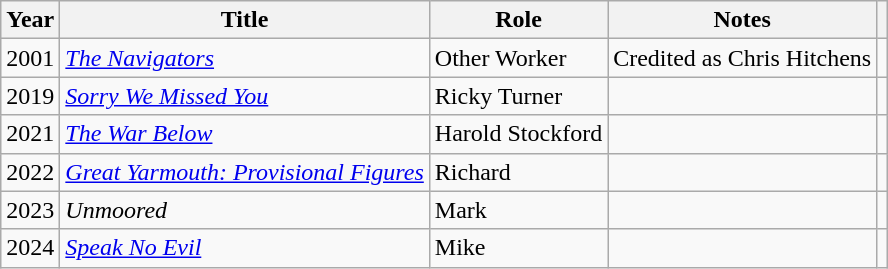<table class="wikitable">
<tr>
<th>Year</th>
<th>Title</th>
<th>Role</th>
<th>Notes</th>
<th></th>
</tr>
<tr>
<td>2001</td>
<td><em><a href='#'>The Navigators</a></em></td>
<td>Other Worker</td>
<td>Credited as Chris Hitchens</td>
<td></td>
</tr>
<tr>
<td>2019</td>
<td><em><a href='#'>Sorry We Missed You</a></em></td>
<td>Ricky Turner</td>
<td></td>
<td></td>
</tr>
<tr>
<td>2021</td>
<td><em><a href='#'>The War Below</a></em></td>
<td>Harold Stockford</td>
<td></td>
<td></td>
</tr>
<tr>
<td>2022</td>
<td><em><a href='#'>Great Yarmouth: Provisional Figures</a></em></td>
<td>Richard</td>
<td></td>
<td></td>
</tr>
<tr>
<td>2023</td>
<td><em>Unmoored</em></td>
<td>Mark</td>
<td></td>
<td></td>
</tr>
<tr>
<td>2024</td>
<td><em><a href='#'>Speak No Evil</a></em></td>
<td>Mike</td>
<td></td>
<td></td>
</tr>
</table>
